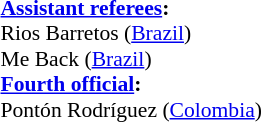<table width=50% style="font-size: 90%">
<tr>
<td><br><strong><a href='#'>Assistant referees</a>:</strong>
<br>Rios Barretos (<a href='#'>Brazil</a>)
<br>Me Back (<a href='#'>Brazil</a>)
<br><strong><a href='#'>Fourth official</a>:</strong>
<br>Pontón Rodríguez (<a href='#'>Colombia</a>)</td>
</tr>
</table>
